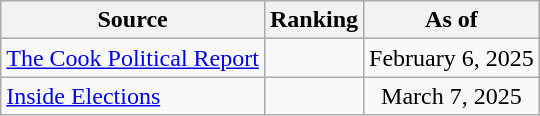<table class="wikitable" style="text-align:center">
<tr>
<th>Source</th>
<th>Ranking</th>
<th>As of</th>
</tr>
<tr>
<td align=left><a href='#'>The Cook Political Report</a></td>
<td></td>
<td>February 6, 2025</td>
</tr>
<tr>
<td align=left><a href='#'>Inside Elections</a></td>
<td></td>
<td>March 7, 2025</td>
</tr>
</table>
